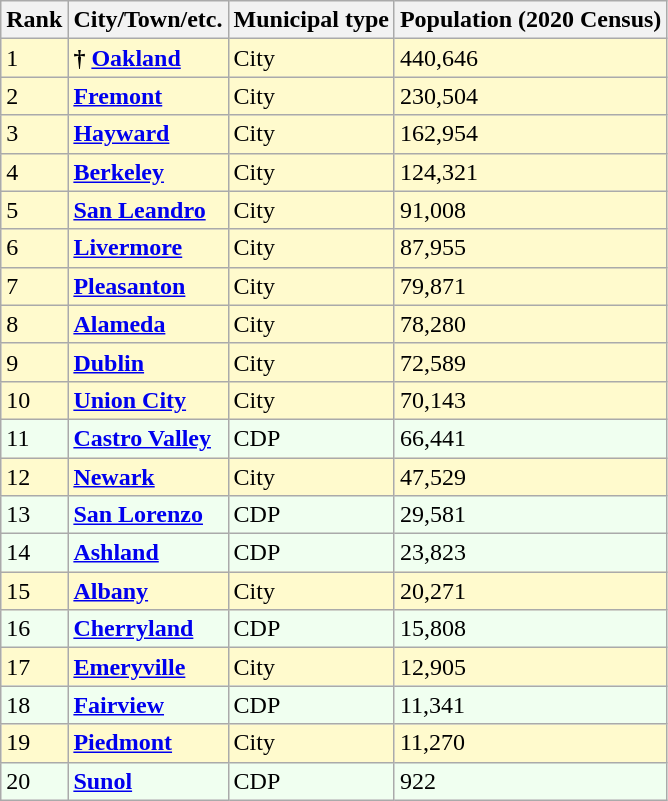<table class="wikitable sortable">
<tr>
<th>Rank</th>
<th>City/Town/etc.</th>
<th>Municipal type</th>
<th>Population (2020 Census)</th>
</tr>
<tr style="background:#fffacd;">
<td>1</td>
<td><strong>†</strong> <strong><a href='#'>Oakland</a></strong></td>
<td>City</td>
<td>440,646</td>
</tr>
<tr style="background:#fffacd;">
<td>2</td>
<td><strong><a href='#'>Fremont</a></strong></td>
<td>City</td>
<td>230,504</td>
</tr>
<tr style="background:#fffacd;">
<td>3</td>
<td><strong><a href='#'>Hayward</a></strong></td>
<td>City</td>
<td>162,954</td>
</tr>
<tr style="background:#fffacd;">
<td>4</td>
<td><strong><a href='#'>Berkeley</a></strong></td>
<td>City</td>
<td>124,321</td>
</tr>
<tr style="background:#fffacd;">
<td>5</td>
<td><strong><a href='#'>San Leandro</a></strong></td>
<td>City</td>
<td>91,008</td>
</tr>
<tr style="background:#fffacd;">
<td>6</td>
<td><strong><a href='#'>Livermore</a></strong></td>
<td>City</td>
<td>87,955</td>
</tr>
<tr style="background:#fffacd;">
<td>7</td>
<td><strong><a href='#'>Pleasanton</a></strong></td>
<td>City</td>
<td>79,871</td>
</tr>
<tr style="background:#fffacd;">
<td>8</td>
<td><strong><a href='#'>Alameda</a></strong></td>
<td>City</td>
<td>78,280</td>
</tr>
<tr style="background:#fffacd;">
<td>9</td>
<td><strong><a href='#'>Dublin</a></strong></td>
<td>City</td>
<td>72,589</td>
</tr>
<tr style="background:#fffacd;">
<td>10</td>
<td><strong><a href='#'>Union City</a></strong></td>
<td>City</td>
<td>70,143</td>
</tr>
<tr style="background:honeyDew;">
<td>11</td>
<td><strong><a href='#'>Castro Valley</a></strong></td>
<td>CDP</td>
<td>66,441</td>
</tr>
<tr style="background:#fffacd;">
<td>12</td>
<td><strong><a href='#'>Newark</a></strong></td>
<td>City</td>
<td>47,529</td>
</tr>
<tr style="background:honeyDew;">
<td>13</td>
<td><strong><a href='#'>San Lorenzo</a></strong></td>
<td>CDP</td>
<td>29,581</td>
</tr>
<tr style="background:honeyDew;">
<td>14</td>
<td><strong><a href='#'>Ashland</a></strong></td>
<td>CDP</td>
<td>23,823</td>
</tr>
<tr style="background:#fffacd;">
<td>15</td>
<td><strong><a href='#'>Albany</a></strong></td>
<td>City</td>
<td>20,271</td>
</tr>
<tr style="background:honeyDew;">
<td>16</td>
<td><strong><a href='#'>Cherryland</a></strong></td>
<td>CDP</td>
<td>15,808</td>
</tr>
<tr style="background:#fffacd;">
<td>17</td>
<td><strong><a href='#'>Emeryville</a></strong></td>
<td>City</td>
<td>12,905</td>
</tr>
<tr style="background:honeyDew;">
<td>18</td>
<td><strong><a href='#'>Fairview</a></strong></td>
<td>CDP</td>
<td>11,341</td>
</tr>
<tr style="background:#fffacd;">
<td>19</td>
<td><strong><a href='#'>Piedmont</a></strong></td>
<td>City</td>
<td>11,270</td>
</tr>
<tr style="background:honeyDew;">
<td>20</td>
<td><strong><a href='#'>Sunol</a></strong></td>
<td>CDP</td>
<td>922</td>
</tr>
</table>
